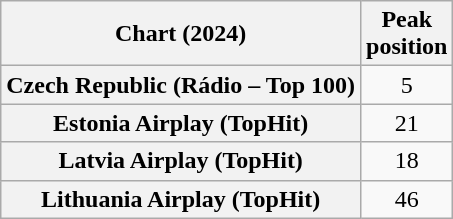<table class="wikitable plainrowheaders sortable" style="text-align:center">
<tr>
<th scope="col">Chart (2024)</th>
<th scope="col">Peak<br>position</th>
</tr>
<tr>
<th scope="row">Czech Republic (Rádio – Top 100)</th>
<td>5</td>
</tr>
<tr>
<th scope="row">Estonia Airplay (TopHit)</th>
<td>21</td>
</tr>
<tr>
<th scope="row">Latvia Airplay (TopHit)</th>
<td>18</td>
</tr>
<tr>
<th scope="row">Lithuania Airplay (TopHit)</th>
<td>46</td>
</tr>
</table>
